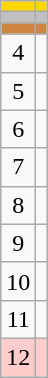<table class="wikitable">
<tr style="background:gold;">
<td align=center></td>
<td></td>
</tr>
<tr style="background:silver;">
<td align=center></td>
<td></td>
</tr>
<tr style="background:peru;">
<td align=center></td>
<td></td>
</tr>
<tr>
<td align=center>4</td>
<td></td>
</tr>
<tr>
<td align=center>5</td>
<td></td>
</tr>
<tr>
<td align=center>6</td>
<td></td>
</tr>
<tr>
<td align=center>7</td>
<td></td>
</tr>
<tr>
<td align=center>8</td>
<td></td>
</tr>
<tr>
<td align=center>9</td>
<td></td>
</tr>
<tr>
<td align=center>10</td>
<td></td>
</tr>
<tr>
<td align=center>11</td>
<td></td>
</tr>
<tr style="background:#fcc;">
<td align=center>12</td>
<td></td>
</tr>
</table>
